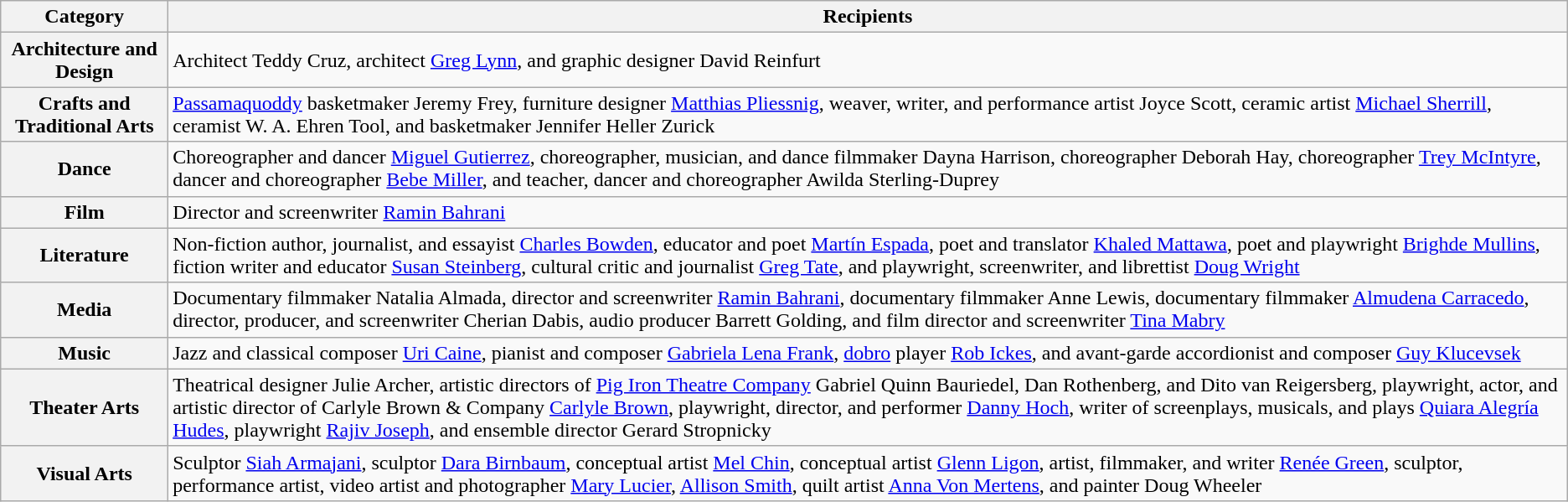<table class=wikitable>
<tr>
<th>Category</th>
<th>Recipients</th>
</tr>
<tr>
<th>Architecture and Design</th>
<td>Architect Teddy Cruz, architect <a href='#'>Greg Lynn</a>, and graphic designer David Reinfurt</td>
</tr>
<tr>
<th>Crafts and Traditional Arts</th>
<td><a href='#'>Passamaquoddy</a> basketmaker Jeremy Frey, furniture designer <a href='#'>Matthias Pliessnig</a>, weaver, writer, and performance artist Joyce Scott, ceramic artist <a href='#'>Michael Sherrill</a>, ceramist W. A. Ehren Tool, and basketmaker Jennifer Heller Zurick</td>
</tr>
<tr>
<th>Dance</th>
<td>Choreographer and dancer <a href='#'>Miguel Gutierrez</a>, choreographer, musician, and dance filmmaker Dayna Harrison, choreographer Deborah Hay, choreographer <a href='#'>Trey McIntyre</a>, dancer and choreographer <a href='#'>Bebe Miller</a>, and teacher, dancer and choreographer Awilda Sterling-Duprey</td>
</tr>
<tr>
<th>Film</th>
<td>Director and screenwriter <a href='#'>Ramin Bahrani</a></td>
</tr>
<tr>
<th>Literature</th>
<td>Non-fiction author, journalist, and essayist <a href='#'>Charles Bowden</a>, educator and poet <a href='#'>Martín Espada</a>, poet and translator <a href='#'>Khaled Mattawa</a>, poet and playwright <a href='#'>Brighde Mullins</a>, fiction writer and educator <a href='#'>Susan Steinberg</a>, cultural critic and journalist <a href='#'>Greg Tate</a>, and playwright, screenwriter, and librettist <a href='#'>Doug Wright</a></td>
</tr>
<tr>
<th>Media</th>
<td>Documentary filmmaker Natalia Almada, director and screenwriter <a href='#'>Ramin Bahrani</a>, documentary filmmaker Anne Lewis, documentary filmmaker <a href='#'>Almudena Carracedo</a>, director, producer, and screenwriter Cherian Dabis, audio producer Barrett Golding, and film director and screenwriter <a href='#'>Tina Mabry</a></td>
</tr>
<tr>
<th>Music</th>
<td>Jazz and classical composer <a href='#'>Uri Caine</a>, pianist and composer <a href='#'>Gabriela Lena Frank</a>, <a href='#'>dobro</a> player <a href='#'>Rob Ickes</a>, and avant-garde accordionist and composer <a href='#'>Guy Klucevsek</a></td>
</tr>
<tr>
<th>Theater Arts</th>
<td>Theatrical designer Julie Archer, artistic directors of <a href='#'>Pig Iron Theatre Company</a> Gabriel Quinn Bauriedel, Dan Rothenberg, and Dito van Reigersberg, playwright, actor, and artistic director of Carlyle Brown & Company <a href='#'>Carlyle Brown</a>, playwright, director, and performer <a href='#'>Danny Hoch</a>, writer of screenplays, musicals, and plays <a href='#'>Quiara Alegría Hudes</a>, playwright <a href='#'>Rajiv Joseph</a>, and ensemble director Gerard Stropnicky</td>
</tr>
<tr>
<th>Visual Arts</th>
<td>Sculptor <a href='#'>Siah Armajani</a>, sculptor <a href='#'>Dara Birnbaum</a>, conceptual artist <a href='#'>Mel Chin</a>, conceptual artist <a href='#'>Glenn Ligon</a>, artist, filmmaker, and writer <a href='#'>Renée Green</a>, sculptor, performance artist, video artist and photographer <a href='#'>Mary Lucier</a>, <a href='#'>Allison Smith</a>, quilt artist <a href='#'>Anna Von Mertens</a>, and painter Doug Wheeler</td>
</tr>
</table>
